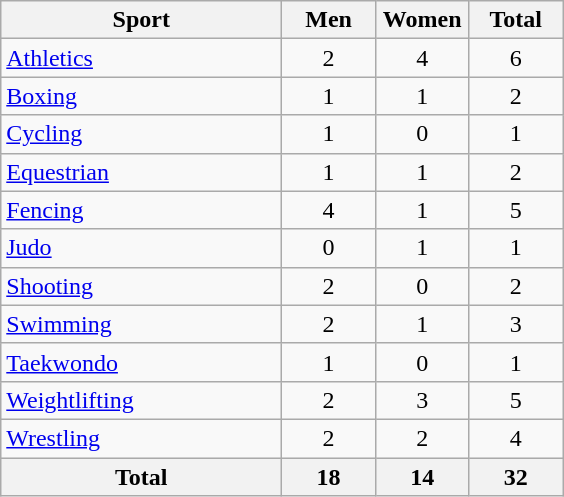<table class="wikitable sortable" style="text-align:center;">
<tr>
<th width=180>Sport</th>
<th width=55>Men</th>
<th width=55>Women</th>
<th width=55>Total</th>
</tr>
<tr>
<td align=left><a href='#'>Athletics</a></td>
<td>2</td>
<td>4</td>
<td>6</td>
</tr>
<tr>
<td align=left><a href='#'>Boxing</a></td>
<td>1</td>
<td>1</td>
<td>2</td>
</tr>
<tr>
<td align=left><a href='#'>Cycling</a></td>
<td>1</td>
<td>0</td>
<td>1</td>
</tr>
<tr>
<td align=left><a href='#'>Equestrian</a></td>
<td>1</td>
<td>1</td>
<td>2</td>
</tr>
<tr>
<td align=left><a href='#'>Fencing</a></td>
<td>4</td>
<td>1</td>
<td>5</td>
</tr>
<tr>
<td align=left><a href='#'>Judo</a></td>
<td>0</td>
<td>1</td>
<td>1</td>
</tr>
<tr>
<td align=left><a href='#'>Shooting</a></td>
<td>2</td>
<td>0</td>
<td>2</td>
</tr>
<tr>
<td align=left><a href='#'>Swimming</a></td>
<td>2</td>
<td>1</td>
<td>3</td>
</tr>
<tr>
<td align=left><a href='#'>Taekwondo</a></td>
<td>1</td>
<td>0</td>
<td>1</td>
</tr>
<tr>
<td align=left><a href='#'>Weightlifting</a></td>
<td>2</td>
<td>3</td>
<td>5</td>
</tr>
<tr>
<td align=left><a href='#'>Wrestling</a></td>
<td>2</td>
<td>2</td>
<td>4</td>
</tr>
<tr>
<th>Total</th>
<th>18</th>
<th>14</th>
<th>32</th>
</tr>
</table>
